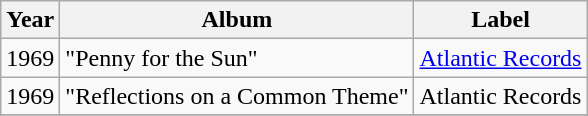<table class="wikitable">
<tr>
<th>Year</th>
<th>Album</th>
<th>Label</th>
</tr>
<tr>
<td>1969</td>
<td>"Penny for the Sun"</td>
<td><a href='#'>Atlantic Records</a></td>
</tr>
<tr>
<td>1969</td>
<td>"Reflections on a Common Theme"</td>
<td>Atlantic Records</td>
</tr>
<tr>
</tr>
</table>
